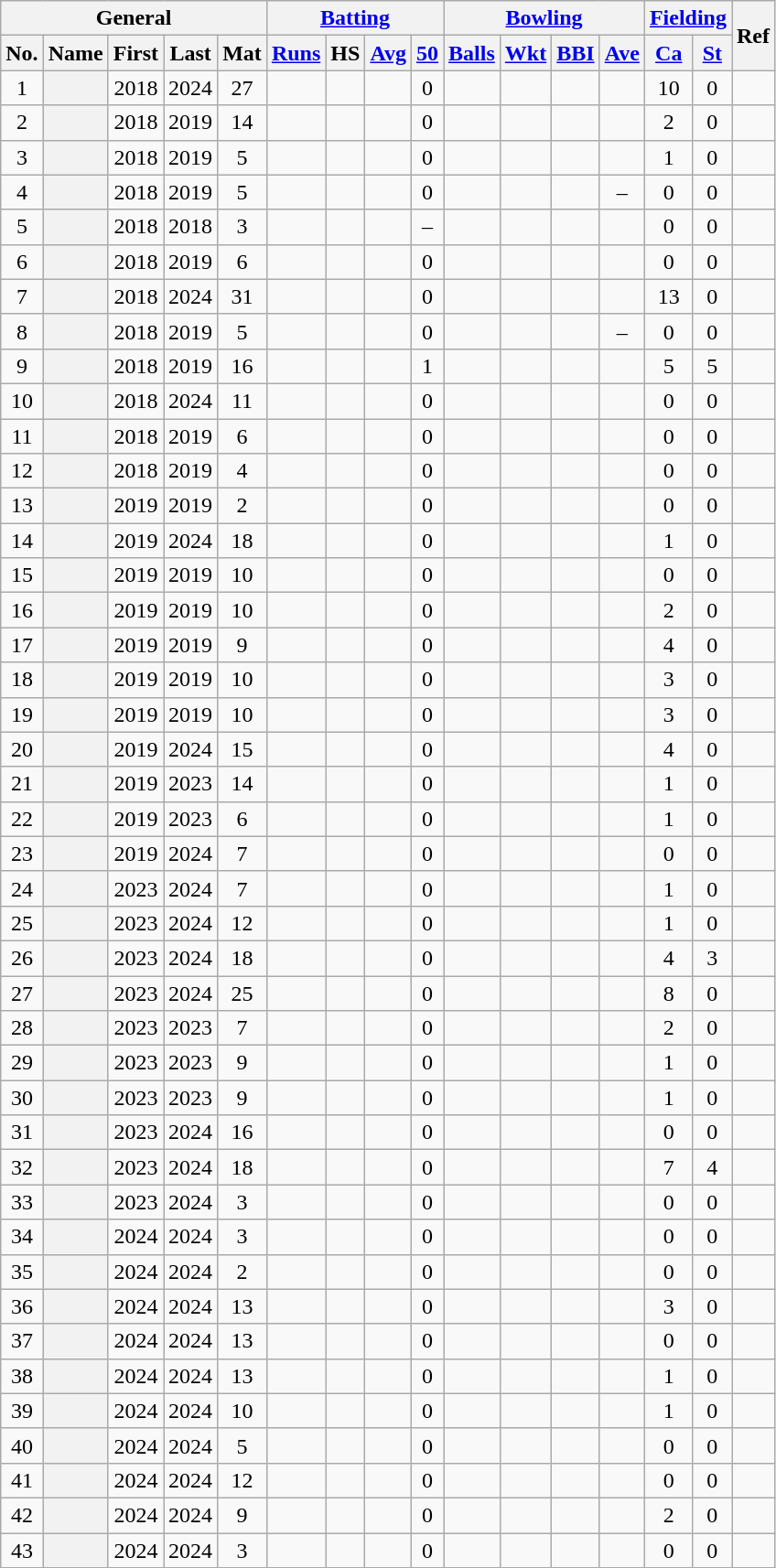<table class="wikitable plainrowheaders sortable" style="text-align:center; font-size:100%">
<tr align="center">
<th scope="col" colspan=5 class="unsortable">General</th>
<th scope="col" colspan=4 class="unsortable"><a href='#'>Batting</a></th>
<th scope="col" colspan=4 class="unsortable"><a href='#'>Bowling</a></th>
<th scope="col" colspan=2 class="unsortable"><a href='#'>Fielding</a></th>
<th scope="col" rowspan=2 class="unsortable">Ref</th>
</tr>
<tr align="center">
<th scope="col">No.</th>
<th scope="col">Name</th>
<th scope="col">First</th>
<th scope="col">Last</th>
<th scope="col">Mat</th>
<th scope="col"><a href='#'>Runs</a></th>
<th scope="col">HS</th>
<th scope="col"><a href='#'>Avg</a></th>
<th scope="col"><a href='#'>50</a></th>
<th scope="col"><a href='#'>Balls</a></th>
<th scope="col"><a href='#'>Wkt</a></th>
<th scope="col"><a href='#'>BBI</a></th>
<th scope="col"><a href='#'>Ave</a></th>
<th scope="col"><a href='#'>Ca</a></th>
<th scope="col"><a href='#'>St</a></th>
</tr>
<tr align="center">
<td>1</td>
<th scope="row"></th>
<td>2018</td>
<td>2024</td>
<td>27</td>
<td></td>
<td></td>
<td></td>
<td>0</td>
<td></td>
<td></td>
<td></td>
<td></td>
<td>10</td>
<td>0</td>
<td></td>
</tr>
<tr align="center">
<td>2</td>
<th scope="row"></th>
<td>2018</td>
<td>2019</td>
<td>14</td>
<td></td>
<td></td>
<td></td>
<td>0</td>
<td></td>
<td></td>
<td></td>
<td></td>
<td>2</td>
<td>0</td>
<td></td>
</tr>
<tr align="center">
<td>3</td>
<th scope="row"></th>
<td>2018</td>
<td>2019</td>
<td>5</td>
<td></td>
<td></td>
<td></td>
<td>0</td>
<td></td>
<td></td>
<td></td>
<td></td>
<td>1</td>
<td>0</td>
<td></td>
</tr>
<tr align="center">
<td>4</td>
<th scope="row"></th>
<td>2018</td>
<td>2019</td>
<td>5</td>
<td></td>
<td></td>
<td></td>
<td>0</td>
<td></td>
<td></td>
<td></td>
<td>–</td>
<td>0</td>
<td>0</td>
<td></td>
</tr>
<tr align="center">
<td>5</td>
<th scope="row"></th>
<td>2018</td>
<td>2018</td>
<td>3</td>
<td></td>
<td></td>
<td></td>
<td>–</td>
<td></td>
<td></td>
<td></td>
<td></td>
<td>0</td>
<td>0</td>
<td></td>
</tr>
<tr align="center">
<td>6</td>
<th scope="row"></th>
<td>2018</td>
<td>2019</td>
<td>6</td>
<td></td>
<td></td>
<td></td>
<td>0</td>
<td></td>
<td></td>
<td></td>
<td></td>
<td>0</td>
<td>0</td>
<td></td>
</tr>
<tr align="center">
<td>7</td>
<th scope="row"></th>
<td>2018</td>
<td>2024</td>
<td>31</td>
<td></td>
<td></td>
<td></td>
<td>0</td>
<td></td>
<td></td>
<td></td>
<td></td>
<td>13</td>
<td>0</td>
<td></td>
</tr>
<tr align="center">
<td>8</td>
<th scope="row"></th>
<td>2018</td>
<td>2019</td>
<td>5</td>
<td></td>
<td></td>
<td></td>
<td>0</td>
<td></td>
<td></td>
<td></td>
<td>–</td>
<td>0</td>
<td>0</td>
<td></td>
</tr>
<tr align="center">
<td>9</td>
<th scope="row"></th>
<td>2018</td>
<td>2019</td>
<td>16</td>
<td></td>
<td></td>
<td></td>
<td>1</td>
<td></td>
<td></td>
<td></td>
<td></td>
<td>5</td>
<td>5</td>
<td></td>
</tr>
<tr align="center">
<td>10</td>
<th scope="row"></th>
<td>2018</td>
<td>2024</td>
<td>11</td>
<td></td>
<td></td>
<td></td>
<td>0</td>
<td></td>
<td></td>
<td></td>
<td></td>
<td>0</td>
<td>0</td>
<td></td>
</tr>
<tr align="center">
<td>11</td>
<th scope="row"></th>
<td>2018</td>
<td>2019</td>
<td>6</td>
<td></td>
<td></td>
<td></td>
<td>0</td>
<td></td>
<td></td>
<td></td>
<td></td>
<td>0</td>
<td>0</td>
<td></td>
</tr>
<tr align="center">
<td>12</td>
<th scope="row"></th>
<td>2018</td>
<td>2019</td>
<td>4</td>
<td></td>
<td></td>
<td></td>
<td>0</td>
<td></td>
<td></td>
<td></td>
<td></td>
<td>0</td>
<td>0</td>
<td></td>
</tr>
<tr align="center">
<td>13</td>
<th scope="row"></th>
<td>2019</td>
<td>2019</td>
<td>2</td>
<td></td>
<td></td>
<td></td>
<td>0</td>
<td></td>
<td></td>
<td></td>
<td></td>
<td>0</td>
<td>0</td>
<td></td>
</tr>
<tr align="center">
<td>14</td>
<th scope="row"></th>
<td>2019</td>
<td>2024</td>
<td>18</td>
<td></td>
<td></td>
<td></td>
<td>0</td>
<td></td>
<td></td>
<td></td>
<td></td>
<td>1</td>
<td>0</td>
<td></td>
</tr>
<tr align="center">
<td>15</td>
<th scope="row"></th>
<td>2019</td>
<td>2019</td>
<td>10</td>
<td></td>
<td></td>
<td></td>
<td>0</td>
<td></td>
<td></td>
<td></td>
<td></td>
<td>0</td>
<td>0</td>
<td></td>
</tr>
<tr align="center">
<td>16</td>
<th scope="row"></th>
<td>2019</td>
<td>2019</td>
<td>10</td>
<td></td>
<td></td>
<td></td>
<td>0</td>
<td></td>
<td></td>
<td></td>
<td></td>
<td>2</td>
<td>0</td>
<td></td>
</tr>
<tr align="center">
<td>17</td>
<th scope="row"></th>
<td>2019</td>
<td>2019</td>
<td>9</td>
<td></td>
<td></td>
<td></td>
<td>0</td>
<td></td>
<td></td>
<td></td>
<td></td>
<td>4</td>
<td>0</td>
<td></td>
</tr>
<tr align="center">
<td>18</td>
<th scope="row"></th>
<td>2019</td>
<td>2019</td>
<td>10</td>
<td></td>
<td></td>
<td></td>
<td>0</td>
<td></td>
<td></td>
<td></td>
<td></td>
<td>3</td>
<td>0</td>
<td></td>
</tr>
<tr align="center">
<td>19</td>
<th scope="row"></th>
<td>2019</td>
<td>2019</td>
<td>10</td>
<td></td>
<td></td>
<td></td>
<td>0</td>
<td></td>
<td></td>
<td></td>
<td></td>
<td>3</td>
<td>0</td>
<td></td>
</tr>
<tr align="center">
<td>20</td>
<th scope="row"></th>
<td>2019</td>
<td>2024</td>
<td>15</td>
<td></td>
<td></td>
<td></td>
<td>0</td>
<td></td>
<td></td>
<td></td>
<td></td>
<td>4</td>
<td>0</td>
<td></td>
</tr>
<tr align="center">
<td>21</td>
<th scope="row"></th>
<td>2019</td>
<td>2023</td>
<td>14</td>
<td></td>
<td></td>
<td></td>
<td>0</td>
<td></td>
<td></td>
<td></td>
<td></td>
<td>1</td>
<td>0</td>
<td></td>
</tr>
<tr align="center">
<td>22</td>
<th scope="row"></th>
<td>2019</td>
<td>2023</td>
<td>6</td>
<td></td>
<td></td>
<td></td>
<td>0</td>
<td></td>
<td></td>
<td></td>
<td></td>
<td>1</td>
<td>0</td>
<td></td>
</tr>
<tr align="center">
<td>23</td>
<th scope="row"></th>
<td>2019</td>
<td>2024</td>
<td>7</td>
<td></td>
<td></td>
<td></td>
<td>0</td>
<td></td>
<td></td>
<td></td>
<td></td>
<td>0</td>
<td>0</td>
<td></td>
</tr>
<tr align="center">
<td>24</td>
<th scope="row"></th>
<td>2023</td>
<td>2024</td>
<td>7</td>
<td></td>
<td></td>
<td></td>
<td>0</td>
<td></td>
<td></td>
<td></td>
<td></td>
<td>1</td>
<td>0</td>
<td></td>
</tr>
<tr align="center">
<td>25</td>
<th scope="row"></th>
<td>2023</td>
<td>2024</td>
<td>12</td>
<td></td>
<td></td>
<td></td>
<td>0</td>
<td></td>
<td></td>
<td></td>
<td></td>
<td>1</td>
<td>0</td>
<td></td>
</tr>
<tr align="center">
<td>26</td>
<th scope="row"></th>
<td>2023</td>
<td>2024</td>
<td>18</td>
<td></td>
<td></td>
<td></td>
<td>0</td>
<td></td>
<td></td>
<td></td>
<td></td>
<td>4</td>
<td>3</td>
<td></td>
</tr>
<tr align="center">
<td>27</td>
<th scope="row"></th>
<td>2023</td>
<td>2024</td>
<td>25</td>
<td></td>
<td></td>
<td></td>
<td>0</td>
<td></td>
<td></td>
<td></td>
<td></td>
<td>8</td>
<td>0</td>
<td></td>
</tr>
<tr align="center">
<td>28</td>
<th scope="row"></th>
<td>2023</td>
<td>2023</td>
<td>7</td>
<td></td>
<td></td>
<td></td>
<td>0</td>
<td></td>
<td></td>
<td></td>
<td></td>
<td>2</td>
<td>0</td>
<td></td>
</tr>
<tr align="center">
<td>29</td>
<th scope="row"></th>
<td>2023</td>
<td>2023</td>
<td>9</td>
<td></td>
<td></td>
<td></td>
<td>0</td>
<td></td>
<td></td>
<td></td>
<td></td>
<td>1</td>
<td>0</td>
<td></td>
</tr>
<tr align="center">
<td>30</td>
<th scope="row"></th>
<td>2023</td>
<td>2023</td>
<td>9</td>
<td></td>
<td></td>
<td></td>
<td>0</td>
<td></td>
<td></td>
<td></td>
<td></td>
<td>1</td>
<td>0</td>
<td></td>
</tr>
<tr align="center">
<td>31</td>
<th scope="row"></th>
<td>2023</td>
<td>2024</td>
<td>16</td>
<td></td>
<td></td>
<td></td>
<td>0</td>
<td></td>
<td></td>
<td></td>
<td></td>
<td>0</td>
<td>0</td>
<td></td>
</tr>
<tr align="center">
<td>32</td>
<th scope="row"></th>
<td>2023</td>
<td>2024</td>
<td>18</td>
<td></td>
<td></td>
<td></td>
<td>0</td>
<td></td>
<td></td>
<td></td>
<td></td>
<td>7</td>
<td>4</td>
<td></td>
</tr>
<tr align="center">
<td>33</td>
<th scope="row"></th>
<td>2023</td>
<td>2024</td>
<td>3</td>
<td></td>
<td></td>
<td></td>
<td>0</td>
<td></td>
<td></td>
<td></td>
<td></td>
<td>0</td>
<td>0</td>
<td></td>
</tr>
<tr align="center">
<td>34</td>
<th scope="row"></th>
<td>2024</td>
<td>2024</td>
<td>3</td>
<td></td>
<td></td>
<td></td>
<td>0</td>
<td></td>
<td></td>
<td></td>
<td></td>
<td>0</td>
<td>0</td>
<td></td>
</tr>
<tr align="center">
<td>35</td>
<th scope="row"></th>
<td>2024</td>
<td>2024</td>
<td>2</td>
<td></td>
<td></td>
<td></td>
<td>0</td>
<td></td>
<td></td>
<td></td>
<td></td>
<td>0</td>
<td>0</td>
<td></td>
</tr>
<tr align="center">
<td>36</td>
<th scope="row"></th>
<td>2024</td>
<td>2024</td>
<td>13</td>
<td></td>
<td></td>
<td></td>
<td>0</td>
<td></td>
<td></td>
<td></td>
<td></td>
<td>3</td>
<td>0</td>
<td></td>
</tr>
<tr align="center">
<td>37</td>
<th scope="row"></th>
<td>2024</td>
<td>2024</td>
<td>13</td>
<td></td>
<td></td>
<td></td>
<td>0</td>
<td></td>
<td></td>
<td></td>
<td></td>
<td>0</td>
<td>0</td>
<td></td>
</tr>
<tr align="center">
<td>38</td>
<th scope="row"></th>
<td>2024</td>
<td>2024</td>
<td>13</td>
<td></td>
<td></td>
<td></td>
<td>0</td>
<td></td>
<td></td>
<td></td>
<td></td>
<td>1</td>
<td>0</td>
<td></td>
</tr>
<tr align="center">
<td>39</td>
<th scope="row"></th>
<td>2024</td>
<td>2024</td>
<td>10</td>
<td></td>
<td></td>
<td></td>
<td>0</td>
<td></td>
<td></td>
<td></td>
<td></td>
<td>1</td>
<td>0</td>
<td></td>
</tr>
<tr align="center">
<td>40</td>
<th scope="row"></th>
<td>2024</td>
<td>2024</td>
<td>5</td>
<td></td>
<td></td>
<td></td>
<td>0</td>
<td></td>
<td></td>
<td></td>
<td></td>
<td>0</td>
<td>0</td>
<td></td>
</tr>
<tr align="center">
<td>41</td>
<th scope="row"></th>
<td>2024</td>
<td>2024</td>
<td>12</td>
<td></td>
<td></td>
<td></td>
<td>0</td>
<td></td>
<td></td>
<td></td>
<td></td>
<td>0</td>
<td>0</td>
<td></td>
</tr>
<tr align="center">
<td>42</td>
<th scope="row"></th>
<td>2024</td>
<td>2024</td>
<td>9</td>
<td></td>
<td></td>
<td></td>
<td>0</td>
<td></td>
<td></td>
<td></td>
<td></td>
<td>2</td>
<td>0</td>
<td></td>
</tr>
<tr align="center">
<td>43</td>
<th scope="row"></th>
<td>2024</td>
<td>2024</td>
<td>3</td>
<td></td>
<td></td>
<td></td>
<td>0</td>
<td></td>
<td></td>
<td></td>
<td></td>
<td>0</td>
<td>0</td>
<td></td>
</tr>
</table>
